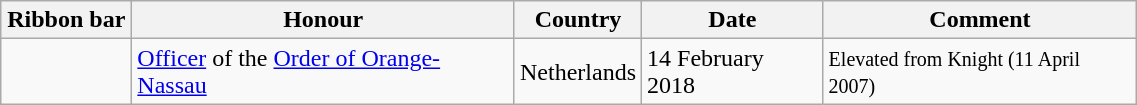<table class="wikitable" style="width:60%;">
<tr>
<th style="width:80px;">Ribbon bar</th>
<th>Honour</th>
<th>Country</th>
<th>Date</th>
<th>Comment</th>
</tr>
<tr>
<td></td>
<td><a href='#'>Officer</a> of the <a href='#'>Order of Orange-Nassau</a></td>
<td>Netherlands</td>
<td>14 February 2018</td>
<td><small>Elevated from Knight (11 April 2007)</small></td>
</tr>
</table>
